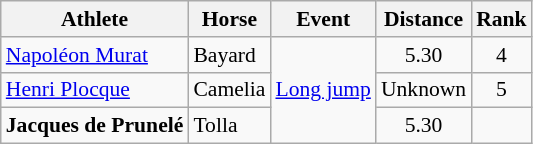<table class=wikitable style="font-size:90%">
<tr>
<th>Athlete</th>
<th>Horse</th>
<th>Event</th>
<th>Distance</th>
<th>Rank</th>
</tr>
<tr align=center>
<td align=left><a href='#'>Napoléon Murat</a></td>
<td align=left>Bayard</td>
<td align=left rowspan=3><a href='#'>Long jump</a></td>
<td>5.30</td>
<td>4</td>
</tr>
<tr align=center>
<td align=left><a href='#'>Henri Plocque</a></td>
<td align=left>Camelia</td>
<td>Unknown</td>
<td>5</td>
</tr>
<tr align=center>
<td align=left><strong>Jacques de Prunelé</strong></td>
<td align=left>Tolla</td>
<td>5.30</td>
<td></td>
</tr>
</table>
